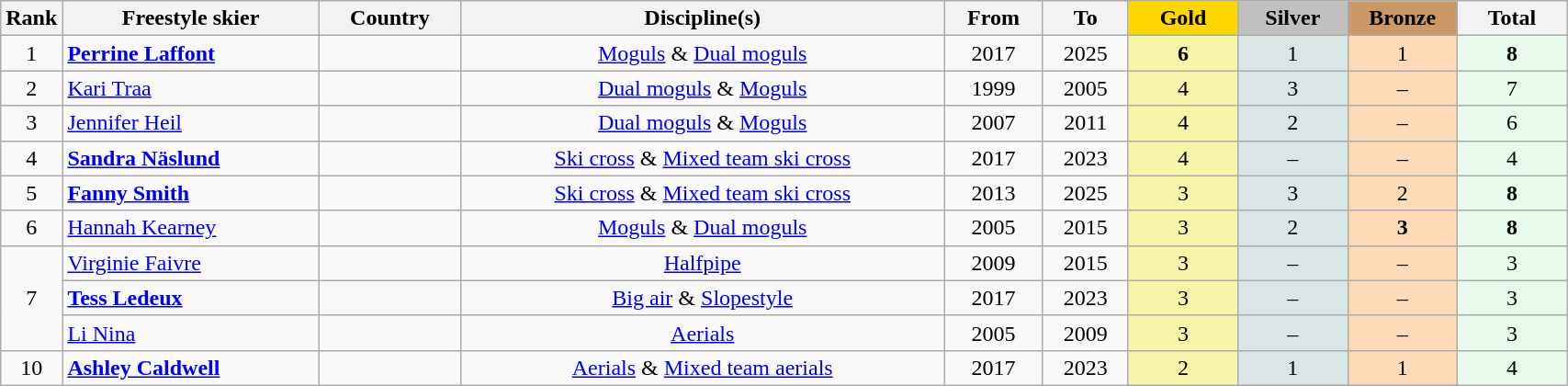<table class="wikitable plainrowheaders" width=90% style="text-align:center;">
<tr style="background-color:#EDEDED;">
<th class="hintergrundfarbe5" style="width:1em">Rank</th>
<th class="hintergrundfarbe5">Freestyle skier</th>
<th class="hintergrundfarbe5">Country</th>
<th class="hintergrundfarbe5">Discipline(s)</th>
<th class="hintergrundfarbe5">From</th>
<th class="hintergrundfarbe5">To</th>
<th style="background:    gold; width:7%">Gold</th>
<th style="background:  silver; width:7%">Silver</th>
<th style="background: #CC9966; width:7%">Bronze</th>
<th class="hintergrundfarbe5" style="width:7%">Total</th>
</tr>
<tr>
<td>1</td>
<td align="left"><strong><a href='#'>Perrine Laffont</a></strong></td>
<td align="left"></td>
<td><a href='#'>Moguls</a> & <a href='#'>Dual moguls</a></td>
<td>2017</td>
<td>2025</td>
<td bgcolor="#F7F6A8"><strong>6</strong></td>
<td bgcolor="#DCE5E5">1</td>
<td bgcolor="#FFDAB9">1</td>
<td bgcolor="#E7FAEC"><strong>8</strong></td>
</tr>
<tr align="center">
<td>2</td>
<td align="left"><a href='#'>Kari Traa</a></td>
<td align="left"></td>
<td><a href='#'>Dual moguls</a> & <a href='#'>Moguls</a></td>
<td>1999</td>
<td>2005</td>
<td bgcolor="#F7F6A8">4</td>
<td bgcolor="#DCE5E5">3</td>
<td bgcolor="#FFDAB9">–</td>
<td bgcolor="#E7FAEC">7</td>
</tr>
<tr align="center">
<td>3</td>
<td align="left"><a href='#'>Jennifer Heil</a></td>
<td align="left"></td>
<td><a href='#'>Dual moguls</a> & <a href='#'>Moguls</a></td>
<td>2007</td>
<td>2011</td>
<td bgcolor="#F7F6A8">4</td>
<td bgcolor="#DCE5E5">2</td>
<td bgcolor="#FFDAB9">–</td>
<td bgcolor="#E7FAEC">6</td>
</tr>
<tr align="center">
<td>4</td>
<td align="left"><strong><a href='#'>Sandra Näslund</a></strong></td>
<td align="left"></td>
<td><a href='#'>Ski cross</a>  & <a href='#'>Mixed team ski cross</a></td>
<td>2017</td>
<td>2023</td>
<td bgcolor="#F7F6A8">4</td>
<td bgcolor="#DCE5E5">–</td>
<td bgcolor="#FFDAB9">–</td>
<td bgcolor="#E7FAEC">4</td>
</tr>
<tr align="center">
<td>5</td>
<td align="left"><strong><a href='#'>Fanny Smith</a></strong></td>
<td align="left"></td>
<td><a href='#'>Ski cross</a>  & <a href='#'>Mixed team ski cross</a></td>
<td>2013</td>
<td>2025</td>
<td bgcolor="#F7F6A8">3</td>
<td bgcolor="#DCE5E5">3</td>
<td bgcolor="#FFDAB9">2</td>
<td bgcolor="#E7FAEC"><strong>8</strong></td>
</tr>
<tr align="center">
<td>6</td>
<td align="left"><a href='#'>Hannah Kearney</a></td>
<td align="left"></td>
<td><a href='#'>Moguls</a> & <a href='#'>Dual moguls</a></td>
<td>2005</td>
<td>2015</td>
<td bgcolor="#F7F6A8">3</td>
<td bgcolor="#DCE5E5">2</td>
<td bgcolor="#FFDAB9"><strong>3</strong></td>
<td bgcolor="#E7FAEC"><strong>8</strong></td>
</tr>
<tr align="center">
<td rowspan="3">7</td>
<td align="left"><a href='#'>Virginie Faivre</a></td>
<td align="left"></td>
<td><a href='#'>Halfpipe</a></td>
<td>2009</td>
<td>2015</td>
<td bgcolor="#F7F6A8">3</td>
<td bgcolor="#DCE5E5">–</td>
<td bgcolor="#FFDAB9">–</td>
<td bgcolor="#E7FAEC">3</td>
</tr>
<tr align="center">
<td align="left"><strong><a href='#'>Tess Ledeux</a></strong></td>
<td align="left"></td>
<td><a href='#'>Big air</a> & <a href='#'>Slopestyle</a></td>
<td>2017</td>
<td>2023</td>
<td bgcolor="#F7F6A8">3</td>
<td bgcolor="#DCE5E5">–</td>
<td bgcolor="#FFDAB9">–</td>
<td bgcolor="#E7FAEC">3</td>
</tr>
<tr align="center">
<td align="left"><a href='#'>Li Nina</a></td>
<td align="left"></td>
<td><a href='#'>Aerials</a></td>
<td>2005</td>
<td>2009</td>
<td bgcolor="#F7F6A8">3</td>
<td bgcolor="#DCE5E5">–</td>
<td bgcolor="#FFDAB9">–</td>
<td bgcolor="#E7FAEC">3</td>
</tr>
<tr align="center">
<td>10</td>
<td align="left"><strong><a href='#'>Ashley Caldwell</a></strong></td>
<td align="left"></td>
<td><a href='#'>Aerials</a> & <a href='#'>Mixed team aerials</a></td>
<td>2017</td>
<td>2023</td>
<td bgcolor="#F7F6A8">2</td>
<td bgcolor="#DCE5E5">1</td>
<td bgcolor="#FFDAB9">1</td>
<td bgcolor="#E7FAEC">4</td>
</tr>
</table>
